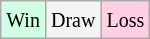<table class="wikitable">
<tr>
<td style="background-color:#d0ffe3;"><small>Win</small></td>
<td style="background-color:#f3f3f3;"><small>Draw</small></td>
<td style="background-color:#ffd0e3;"><small>Loss</small></td>
</tr>
</table>
